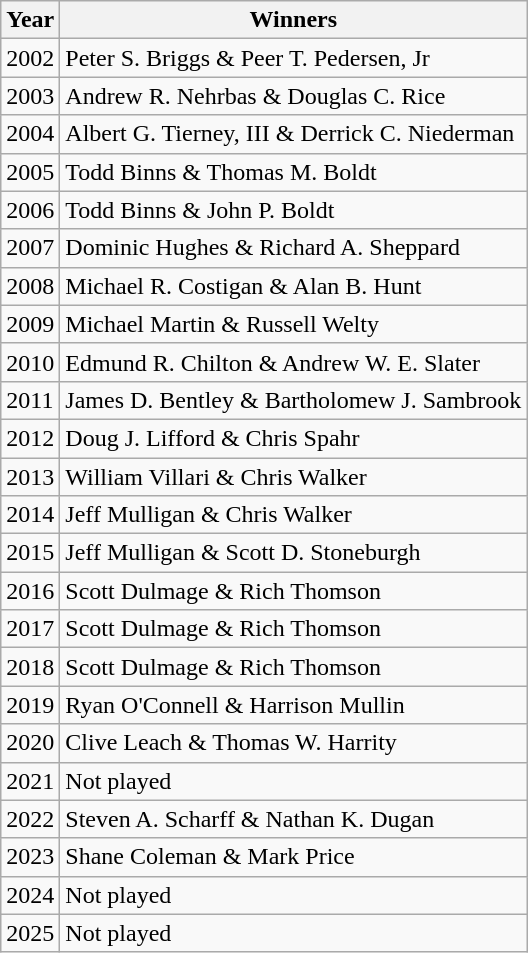<table class="wikitable">
<tr>
<th>Year</th>
<th>Winners</th>
</tr>
<tr>
<td>2002</td>
<td>Peter S. Briggs & Peer T. Pedersen, Jr</td>
</tr>
<tr>
<td>2003</td>
<td>Andrew R. Nehrbas & Douglas C. Rice</td>
</tr>
<tr>
<td>2004</td>
<td>Albert G. Tierney, III & Derrick C. Niederman</td>
</tr>
<tr>
<td>2005</td>
<td>Todd Binns & Thomas M. Boldt</td>
</tr>
<tr>
<td>2006</td>
<td>Todd Binns & John P. Boldt</td>
</tr>
<tr>
<td>2007</td>
<td>Dominic Hughes & Richard A. Sheppard</td>
</tr>
<tr>
<td>2008</td>
<td>Michael R. Costigan & Alan B. Hunt</td>
</tr>
<tr>
<td>2009</td>
<td>Michael Martin & Russell Welty</td>
</tr>
<tr>
<td>2010</td>
<td>Edmund R. Chilton & Andrew W. E. Slater</td>
</tr>
<tr>
<td>2011</td>
<td>James D. Bentley & Bartholomew J. Sambrook</td>
</tr>
<tr>
<td>2012</td>
<td>Doug J. Lifford & Chris Spahr</td>
</tr>
<tr>
<td>2013</td>
<td>William Villari & Chris Walker</td>
</tr>
<tr>
<td>2014</td>
<td>Jeff Mulligan & Chris Walker</td>
</tr>
<tr>
<td>2015</td>
<td>Jeff Mulligan & Scott D. Stoneburgh</td>
</tr>
<tr>
<td>2016</td>
<td>Scott Dulmage & Rich Thomson</td>
</tr>
<tr>
<td>2017</td>
<td>Scott Dulmage & Rich Thomson</td>
</tr>
<tr>
<td>2018</td>
<td>Scott Dulmage & Rich Thomson</td>
</tr>
<tr>
<td>2019</td>
<td>Ryan O'Connell & Harrison Mullin</td>
</tr>
<tr>
<td>2020</td>
<td>Clive Leach & Thomas W. Harrity</td>
</tr>
<tr>
<td>2021</td>
<td>Not played</td>
</tr>
<tr>
<td>2022</td>
<td>Steven A. Scharff &  Nathan K. Dugan</td>
</tr>
<tr>
<td>2023</td>
<td>Shane Coleman & Mark Price</td>
</tr>
<tr>
<td>2024</td>
<td>Not played</td>
</tr>
<tr>
<td>2025</td>
<td>Not played</td>
</tr>
</table>
